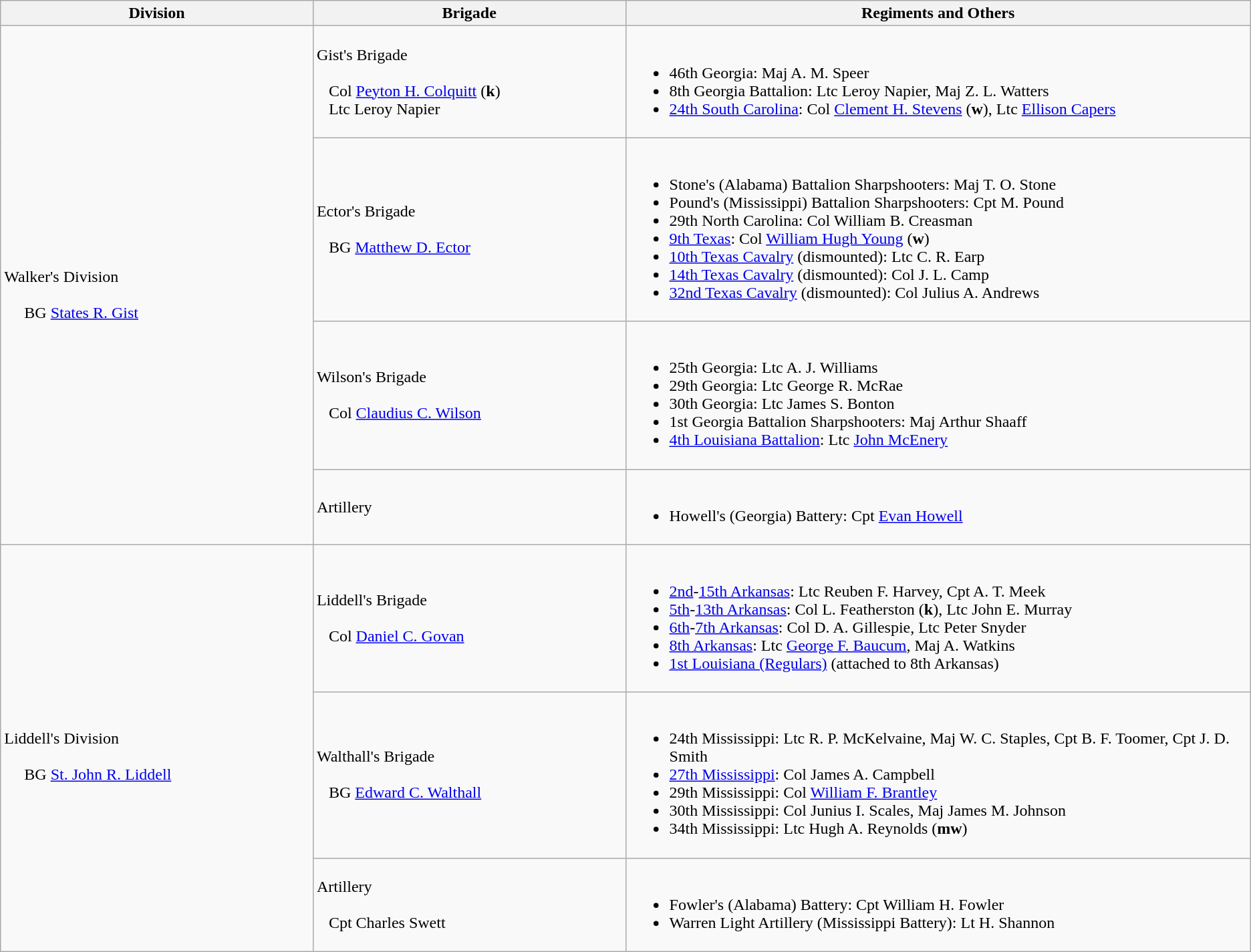<table class="wikitable">
<tr>
<th width=25%>Division</th>
<th width=25%>Brigade</th>
<th>Regiments and Others</th>
</tr>
<tr>
<td rowspan=4><br>Walker's Division<br><br>    
BG <a href='#'>States R. Gist</a></td>
<td>Gist's Brigade <br><br>  
Col <a href='#'>Peyton H. Colquitt</a> (<strong>k</strong>)
<br>  
Ltc Leroy Napier</td>
<td><br><ul><li>46th Georgia: Maj A. M. Speer</li><li>8th Georgia Battalion: Ltc Leroy Napier, Maj Z. L. Watters</li><li><a href='#'>24th South Carolina</a>: Col <a href='#'>Clement H. Stevens</a> (<strong>w</strong>), Ltc <a href='#'>Ellison Capers</a></li></ul></td>
</tr>
<tr>
<td>Ector's Brigade<br><br>  
BG <a href='#'>Matthew D. Ector</a></td>
<td><br><ul><li>Stone's (Alabama) Battalion Sharpshooters: Maj T. O. Stone</li><li>Pound's (Mississippi) Battalion Sharpshooters: Cpt M. Pound</li><li>29th North Carolina: Col William B. Creasman</li><li><a href='#'>9th Texas</a>: Col <a href='#'>William Hugh Young</a> (<strong>w</strong>)</li><li><a href='#'>10th Texas Cavalry</a> (dismounted): Ltc C. R. Earp</li><li><a href='#'>14th Texas Cavalry</a> (dismounted): Col J. L. Camp</li><li><a href='#'>32nd Texas Cavalry</a> (dismounted): Col Julius A. Andrews</li></ul></td>
</tr>
<tr>
<td>Wilson's Brigade<br><br>  
Col <a href='#'>Claudius C. Wilson</a></td>
<td><br><ul><li>25th Georgia: Ltc A. J. Williams</li><li>29th Georgia: Ltc George R. McRae</li><li>30th Georgia: Ltc James S. Bonton</li><li>1st Georgia Battalion Sharpshooters: Maj Arthur Shaaff</li><li><a href='#'>4th Louisiana Battalion</a>: Ltc <a href='#'>John McEnery</a></li></ul></td>
</tr>
<tr>
<td>Artillery </td>
<td><br><ul><li>Howell's (Georgia) Battery: Cpt <a href='#'>Evan Howell</a></li></ul></td>
</tr>
<tr>
<td rowspan=3><br>Liddell's Division<br><br>    
BG <a href='#'>St. John R. Liddell</a></td>
<td>Liddell's Brigade<br><br>  
Col <a href='#'>Daniel C. Govan</a></td>
<td><br><ul><li><a href='#'>2nd</a>-<a href='#'>15th Arkansas</a>: Ltc Reuben F. Harvey, Cpt A. T. Meek</li><li><a href='#'>5th</a>-<a href='#'>13th Arkansas</a>: Col L. Featherston (<strong>k</strong>), Ltc John E. Murray</li><li><a href='#'>6th</a>-<a href='#'>7th Arkansas</a>: Col D. A. Gillespie, Ltc Peter Snyder</li><li><a href='#'>8th Arkansas</a>: Ltc <a href='#'>George F. Baucum</a>, Maj A. Watkins</li><li><a href='#'>1st Louisiana (Regulars)</a> (attached to 8th Arkansas)</li></ul></td>
</tr>
<tr>
<td>Walthall's Brigade<br><br>  
BG <a href='#'>Edward C. Walthall</a></td>
<td><br><ul><li>24th Mississippi: Ltc R. P. McKelvaine, Maj W. C. Staples, Cpt B. F. Toomer, Cpt J. D. Smith</li><li><a href='#'>27th Mississippi</a>: Col James A. Campbell</li><li>29th Mississippi: Col <a href='#'>William F. Brantley</a></li><li>30th Mississippi: Col Junius I. Scales, Maj James M. Johnson</li><li>34th Mississippi: Ltc Hugh A. Reynolds (<strong>mw</strong>)</li></ul></td>
</tr>
<tr>
<td>Artillery<br><br>  
Cpt Charles Swett</td>
<td><br><ul><li>Fowler's (Alabama) Battery: Cpt William H. Fowler</li><li>Warren Light Artillery (Mississippi Battery): Lt H. Shannon</li></ul></td>
</tr>
</table>
